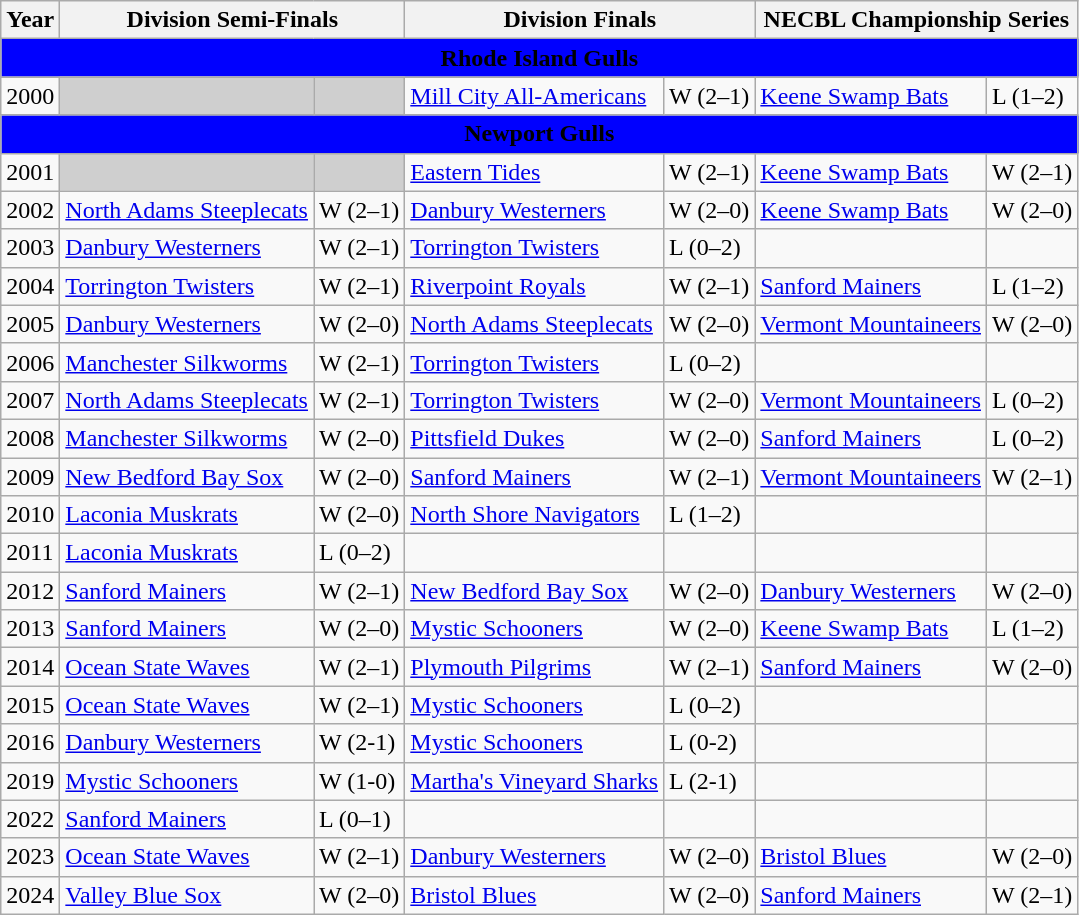<table class="wikitable">
<tr>
<th>Year</th>
<th colspan=2>Division Semi-Finals</th>
<th colspan=2>Division Finals</th>
<th colspan=2>NECBL Championship Series</th>
</tr>
<tr>
<th style="background-color:blue" colspan="7"><span>Rhode Island Gulls</span></th>
</tr>
<tr>
<td>2000</td>
<th style="background-color:#cfcfcf;"></th>
<th style="background-color:#cfcfcf;"></th>
<td><a href='#'>Mill City All-Americans</a></td>
<td>W (2–1)</td>
<td><a href='#'>Keene Swamp Bats</a></td>
<td>L (1–2)</td>
</tr>
<tr>
<th style="background-color:blue" colspan="7"><span>Newport Gulls</span></th>
</tr>
<tr>
<td>2001</td>
<th style="background-color:#cfcfcf;"></th>
<th style="background-color:#cfcfcf;"></th>
<td><a href='#'>Eastern Tides</a></td>
<td>W (2–1)</td>
<td><a href='#'>Keene Swamp Bats</a></td>
<td>W (2–1)</td>
</tr>
<tr>
<td>2002</td>
<td><a href='#'>North Adams Steeplecats</a></td>
<td>W (2–1)</td>
<td><a href='#'>Danbury Westerners</a></td>
<td>W (2–0)</td>
<td><a href='#'>Keene Swamp Bats</a></td>
<td>W (2–0)</td>
</tr>
<tr>
<td>2003</td>
<td><a href='#'>Danbury Westerners</a></td>
<td>W (2–1)</td>
<td><a href='#'>Torrington Twisters</a></td>
<td>L (0–2)</td>
<td></td>
<td></td>
</tr>
<tr>
<td>2004</td>
<td><a href='#'>Torrington Twisters</a></td>
<td>W (2–1)</td>
<td><a href='#'>Riverpoint Royals</a></td>
<td>W (2–1)</td>
<td><a href='#'>Sanford Mainers</a></td>
<td>L (1–2)</td>
</tr>
<tr>
<td>2005</td>
<td><a href='#'>Danbury Westerners</a></td>
<td>W (2–0)</td>
<td><a href='#'>North Adams Steeplecats</a></td>
<td>W (2–0)</td>
<td><a href='#'>Vermont Mountaineers</a></td>
<td>W (2–0)</td>
</tr>
<tr>
<td>2006</td>
<td><a href='#'>Manchester Silkworms</a></td>
<td>W (2–1)</td>
<td><a href='#'>Torrington Twisters</a></td>
<td>L (0–2)</td>
<td></td>
<td></td>
</tr>
<tr>
<td>2007</td>
<td><a href='#'>North Adams Steeplecats</a></td>
<td>W (2–1)</td>
<td><a href='#'>Torrington Twisters</a></td>
<td>W (2–0)</td>
<td><a href='#'>Vermont Mountaineers</a></td>
<td>L (0–2)</td>
</tr>
<tr>
<td>2008</td>
<td><a href='#'>Manchester Silkworms</a></td>
<td>W (2–0)</td>
<td><a href='#'>Pittsfield Dukes</a></td>
<td>W (2–0)</td>
<td><a href='#'>Sanford Mainers</a></td>
<td>L (0–2)</td>
</tr>
<tr>
<td>2009</td>
<td><a href='#'>New Bedford Bay Sox</a></td>
<td>W (2–0)</td>
<td><a href='#'>Sanford Mainers</a></td>
<td>W (2–1)</td>
<td><a href='#'>Vermont Mountaineers</a></td>
<td>W (2–1)</td>
</tr>
<tr>
<td>2010</td>
<td><a href='#'>Laconia Muskrats</a></td>
<td>W (2–0)</td>
<td><a href='#'>North Shore Navigators</a></td>
<td>L (1–2)</td>
<td></td>
<td></td>
</tr>
<tr>
<td>2011</td>
<td><a href='#'>Laconia Muskrats</a></td>
<td>L (0–2)</td>
<td></td>
<td></td>
<td></td>
<td></td>
</tr>
<tr>
<td>2012</td>
<td><a href='#'>Sanford Mainers</a></td>
<td>W (2–1)</td>
<td><a href='#'>New Bedford Bay Sox</a></td>
<td>W (2–0)</td>
<td><a href='#'>Danbury Westerners</a></td>
<td>W (2–0)</td>
</tr>
<tr>
<td>2013</td>
<td><a href='#'>Sanford Mainers</a></td>
<td>W (2–0)</td>
<td><a href='#'>Mystic Schooners</a></td>
<td>W (2–0)</td>
<td><a href='#'>Keene Swamp Bats</a></td>
<td>L (1–2)</td>
</tr>
<tr>
<td>2014</td>
<td><a href='#'>Ocean State Waves</a></td>
<td>W (2–1)</td>
<td><a href='#'>Plymouth Pilgrims</a></td>
<td>W (2–1)</td>
<td><a href='#'>Sanford Mainers</a></td>
<td>W (2–0)</td>
</tr>
<tr>
<td>2015</td>
<td><a href='#'>Ocean State Waves</a></td>
<td>W (2–1)</td>
<td><a href='#'>Mystic Schooners</a></td>
<td>L (0–2)</td>
<td></td>
<td></td>
</tr>
<tr>
<td>2016</td>
<td><a href='#'>Danbury Westerners</a></td>
<td>W (2-1)</td>
<td><a href='#'>Mystic Schooners</a></td>
<td>L (0-2)</td>
<td></td>
<td></td>
</tr>
<tr>
<td>2019</td>
<td><a href='#'>Mystic Schooners</a></td>
<td>W (1-0)</td>
<td><a href='#'>Martha's Vineyard Sharks</a></td>
<td>L (2-1)</td>
<td></td>
</tr>
<tr>
<td>2022</td>
<td><a href='#'>Sanford Mainers</a></td>
<td>L (0–1)</td>
<td></td>
<td></td>
<td></td>
<td></td>
</tr>
<tr>
<td>2023</td>
<td><a href='#'>Ocean State Waves</a></td>
<td>W (2–1)</td>
<td><a href='#'>Danbury Westerners</a></td>
<td>W (2–0)</td>
<td><a href='#'>Bristol Blues</a></td>
<td>W (2–0)</td>
</tr>
<tr>
<td>2024</td>
<td><a href='#'>Valley Blue Sox</a></td>
<td>W (2–0)</td>
<td><a href='#'>Bristol Blues</a></td>
<td>W (2–0)</td>
<td><a href='#'>Sanford Mainers</a></td>
<td>W (2–1)</td>
</tr>
</table>
